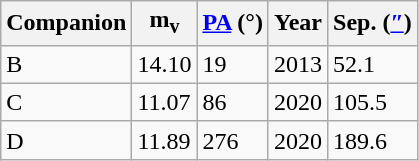<table class="wikitable">
<tr>
<th>Companion</th>
<th>m<sub>v</sub></th>
<th><a href='#'>PA</a> (°)</th>
<th>Year</th>
<th>Sep. (<a href='#'>″</a>)</th>
</tr>
<tr>
<td>B</td>
<td>14.10</td>
<td>19</td>
<td>2013</td>
<td>52.1</td>
</tr>
<tr>
<td>C</td>
<td>11.07</td>
<td>86</td>
<td>2020</td>
<td>105.5</td>
</tr>
<tr>
<td>D</td>
<td>11.89</td>
<td>276</td>
<td>2020</td>
<td>189.6</td>
</tr>
</table>
